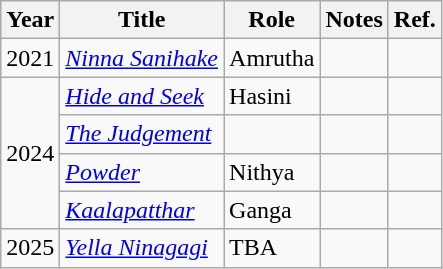<table class="wikitable sortable">
<tr>
<th>Year</th>
<th>Title</th>
<th>Role</th>
<th class="unsortable">Notes</th>
<th class="unsortable">Ref.</th>
</tr>
<tr>
<td>2021</td>
<td><em><a href='#'>Ninna Sanihake</a></em></td>
<td>Amrutha</td>
<td></td>
<td></td>
</tr>
<tr>
<td rowspan="4">2024</td>
<td><em><a href='#'>Hide and Seek</a></em></td>
<td>Hasini</td>
<td></td>
<td></td>
</tr>
<tr>
<td><em><a href='#'>The Judgement</a></em></td>
<td></td>
<td></td>
<td></td>
</tr>
<tr>
<td><em><a href='#'>Powder</a></em></td>
<td>Nithya</td>
<td></td>
<td></td>
</tr>
<tr>
<td><em><a href='#'>Kaalapatthar</a></em></td>
<td>Ganga</td>
<td></td>
</tr>
<tr>
<td>2025</td>
<td><em><a href='#'>Yella Ninagagi</a></em></td>
<td>TBA</td>
<td></td>
<td></td>
</tr>
</table>
